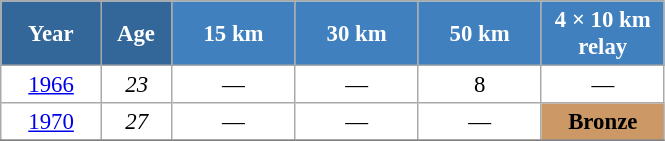<table class="wikitable" style="font-size:95%; text-align:center; border:grey solid 1px; border-collapse:collapse; background:#ffffff;">
<tr>
<th style="background-color:#369; color:white; width:60px;"> Year </th>
<th style="background-color:#369; color:white; width:40px;"> Age </th>
<th style="background-color:#4180be; color:white; width:75px;"> 15 km </th>
<th style="background-color:#4180be; color:white; width:75px;"> 30 km </th>
<th style="background-color:#4180be; color:white; width:75px;"> 50 km </th>
<th style="background-color:#4180be; color:white; width:75px;"> 4 × 10 km <br> relay </th>
</tr>
<tr>
<td><a href='#'>1966</a></td>
<td><em>23</em></td>
<td>—</td>
<td>—</td>
<td>8</td>
<td>—</td>
</tr>
<tr>
<td><a href='#'>1970</a></td>
<td><em>27</em></td>
<td>—</td>
<td>—</td>
<td>—</td>
<td bgcolor="cc9966"><strong>Bronze</strong></td>
</tr>
<tr>
</tr>
</table>
